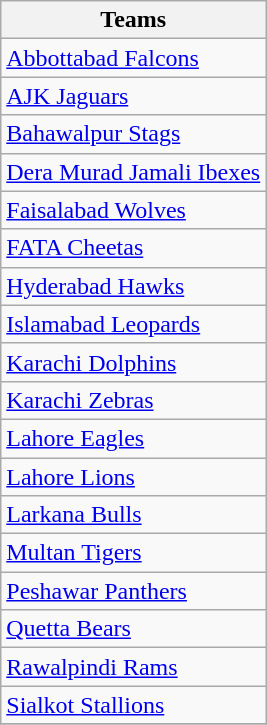<table class="wikitable">
<tr>
<th>Teams</th>
</tr>
<tr>
<td><a href='#'>Abbottabad Falcons</a></td>
</tr>
<tr>
<td><a href='#'>AJK Jaguars</a></td>
</tr>
<tr>
<td><a href='#'>Bahawalpur Stags</a></td>
</tr>
<tr>
<td><a href='#'>Dera Murad Jamali Ibexes</a></td>
</tr>
<tr>
<td><a href='#'>Faisalabad Wolves</a></td>
</tr>
<tr>
<td><a href='#'>FATA Cheetas</a></td>
</tr>
<tr>
<td><a href='#'>Hyderabad Hawks</a></td>
</tr>
<tr>
<td><a href='#'>Islamabad Leopards</a></td>
</tr>
<tr>
<td><a href='#'>Karachi Dolphins</a></td>
</tr>
<tr>
<td><a href='#'>Karachi Zebras</a></td>
</tr>
<tr>
<td><a href='#'>Lahore Eagles</a></td>
</tr>
<tr>
<td><a href='#'>Lahore Lions</a></td>
</tr>
<tr>
<td><a href='#'>Larkana Bulls</a></td>
</tr>
<tr>
<td><a href='#'>Multan Tigers</a></td>
</tr>
<tr>
<td><a href='#'>Peshawar Panthers</a></td>
</tr>
<tr>
<td><a href='#'>Quetta Bears</a></td>
</tr>
<tr>
<td><a href='#'>Rawalpindi Rams</a></td>
</tr>
<tr>
<td><a href='#'>Sialkot Stallions</a></td>
</tr>
<tr>
</tr>
</table>
